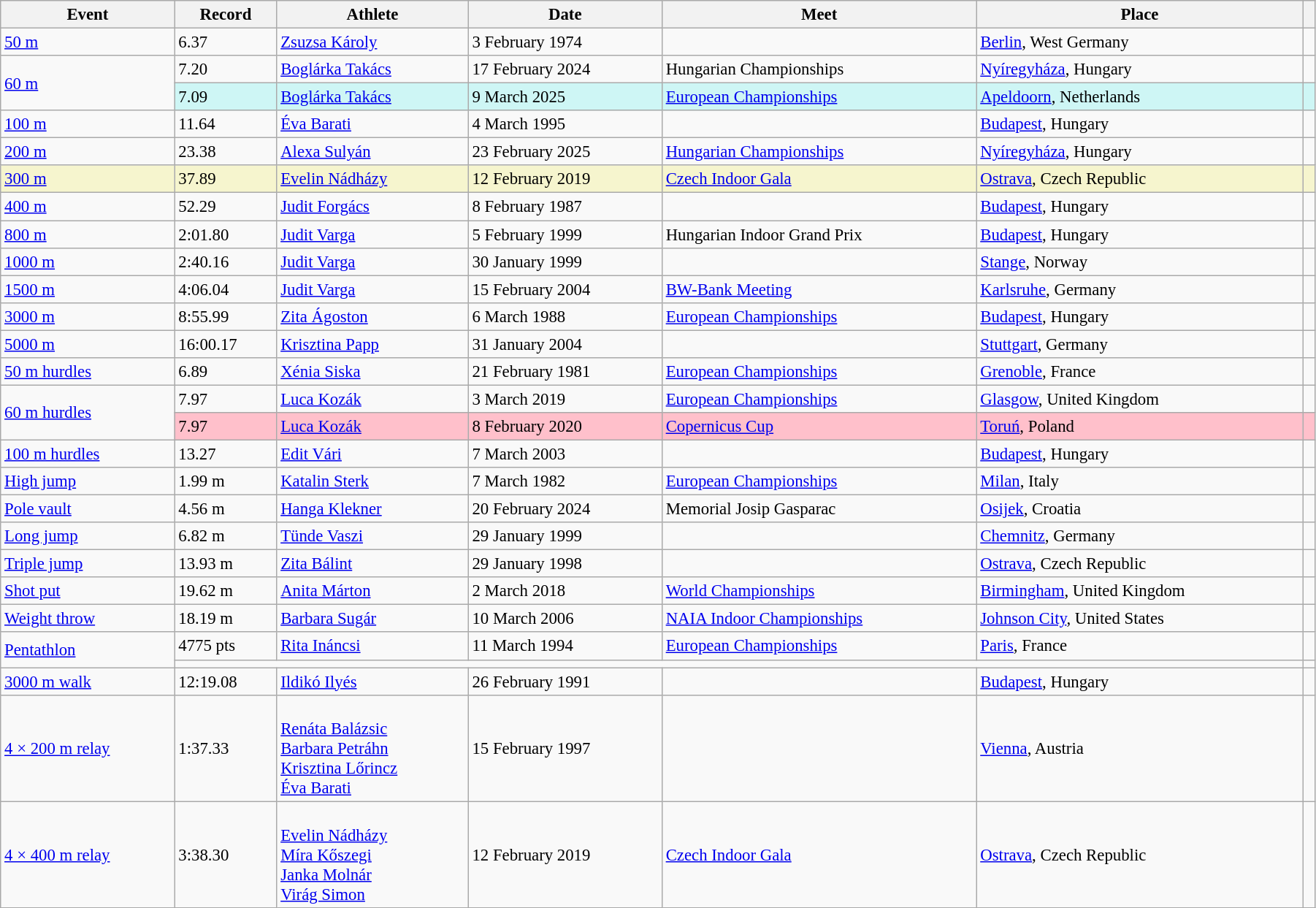<table class="wikitable" style="font-size:95%; width: 95%;">
<tr>
<th>Event</th>
<th>Record</th>
<th>Athlete</th>
<th>Date</th>
<th>Meet</th>
<th>Place</th>
<th></th>
</tr>
<tr>
<td><a href='#'>50 m</a></td>
<td>6.37</td>
<td><a href='#'>Zsuzsa Károly</a></td>
<td>3 February 1974</td>
<td></td>
<td><a href='#'>Berlin</a>, West Germany</td>
<td></td>
</tr>
<tr>
<td rowspan=2><a href='#'>60 m</a></td>
<td>7.20</td>
<td><a href='#'>Boglárka Takács</a></td>
<td>17 February 2024</td>
<td>Hungarian Championships</td>
<td><a href='#'>Nyíregyháza</a>, Hungary</td>
<td></td>
</tr>
<tr bgcolor="#CEF6F5">
<td>7.09</td>
<td><a href='#'>Boglárka Takács</a></td>
<td>9 March 2025</td>
<td><a href='#'>European Championships</a></td>
<td><a href='#'>Apeldoorn</a>, Netherlands</td>
<td></td>
</tr>
<tr>
<td><a href='#'>100 m</a></td>
<td>11.64</td>
<td><a href='#'>Éva Barati</a></td>
<td>4 March 1995</td>
<td></td>
<td><a href='#'>Budapest</a>, Hungary</td>
<td></td>
</tr>
<tr>
<td><a href='#'>200 m</a></td>
<td>23.38</td>
<td><a href='#'>Alexa Sulyán</a></td>
<td>23 February 2025</td>
<td><a href='#'>Hungarian Championships</a></td>
<td><a href='#'>Nyíregyháza</a>, Hungary</td>
<td></td>
</tr>
<tr style="background:#f6F5CE;">
<td><a href='#'>300 m</a></td>
<td>37.89</td>
<td><a href='#'>Evelin Nádházy</a></td>
<td>12 February 2019</td>
<td><a href='#'>Czech Indoor Gala</a></td>
<td><a href='#'>Ostrava</a>, Czech Republic</td>
<td></td>
</tr>
<tr>
<td><a href='#'>400 m</a></td>
<td>52.29</td>
<td><a href='#'>Judit Forgács</a></td>
<td>8 February 1987</td>
<td></td>
<td><a href='#'>Budapest</a>, Hungary</td>
<td></td>
</tr>
<tr>
<td><a href='#'>800 m</a></td>
<td>2:01.80</td>
<td><a href='#'>Judit Varga</a></td>
<td>5 February 1999</td>
<td>Hungarian Indoor Grand Prix</td>
<td><a href='#'>Budapest</a>, Hungary</td>
<td></td>
</tr>
<tr>
<td><a href='#'>1000 m</a></td>
<td>2:40.16</td>
<td><a href='#'>Judit Varga</a></td>
<td>30 January 1999</td>
<td></td>
<td><a href='#'>Stange</a>, Norway</td>
<td></td>
</tr>
<tr>
<td><a href='#'>1500 m</a></td>
<td>4:06.04</td>
<td><a href='#'>Judit Varga</a></td>
<td>15 February 2004</td>
<td><a href='#'>BW-Bank Meeting</a></td>
<td><a href='#'>Karlsruhe</a>, Germany</td>
<td></td>
</tr>
<tr>
<td><a href='#'>3000 m</a></td>
<td>8:55.99</td>
<td><a href='#'>Zita Ágoston</a></td>
<td>6 March 1988</td>
<td><a href='#'>European Championships</a></td>
<td><a href='#'>Budapest</a>, Hungary</td>
<td></td>
</tr>
<tr>
<td><a href='#'>5000 m</a></td>
<td>16:00.17</td>
<td><a href='#'>Krisztina Papp</a></td>
<td>31 January 2004</td>
<td></td>
<td><a href='#'>Stuttgart</a>, Germany</td>
<td></td>
</tr>
<tr>
<td><a href='#'>50 m hurdles</a></td>
<td>6.89</td>
<td><a href='#'>Xénia Siska</a></td>
<td>21 February 1981</td>
<td><a href='#'>European Championships</a></td>
<td><a href='#'>Grenoble</a>, France</td>
<td></td>
</tr>
<tr>
<td rowspan=2><a href='#'>60 m hurdles</a></td>
<td>7.97</td>
<td><a href='#'>Luca Kozák</a></td>
<td>3 March 2019</td>
<td><a href='#'>European Championships</a></td>
<td><a href='#'>Glasgow</a>, United Kingdom</td>
<td></td>
</tr>
<tr style="background:pink">
<td>7.97</td>
<td><a href='#'>Luca Kozák</a></td>
<td>8 February 2020</td>
<td><a href='#'>Copernicus Cup</a></td>
<td><a href='#'>Toruń</a>, Poland</td>
<td></td>
</tr>
<tr>
<td><a href='#'>100 m hurdles</a></td>
<td>13.27</td>
<td><a href='#'>Edit Vári</a></td>
<td>7 March 2003</td>
<td></td>
<td><a href='#'>Budapest</a>, Hungary</td>
<td></td>
</tr>
<tr>
<td><a href='#'>High jump</a></td>
<td>1.99 m</td>
<td><a href='#'>Katalin Sterk</a></td>
<td>7 March 1982</td>
<td><a href='#'>European Championships</a></td>
<td><a href='#'>Milan</a>, Italy</td>
<td></td>
</tr>
<tr>
<td><a href='#'>Pole vault</a></td>
<td>4.56 m</td>
<td><a href='#'>Hanga Klekner</a></td>
<td>20 February 2024</td>
<td>Memorial Josip Gasparac</td>
<td><a href='#'>Osijek</a>, Croatia</td>
<td></td>
</tr>
<tr>
<td><a href='#'>Long jump</a></td>
<td>6.82 m</td>
<td><a href='#'>Tünde Vaszi</a></td>
<td>29 January 1999</td>
<td></td>
<td><a href='#'>Chemnitz</a>, Germany</td>
<td></td>
</tr>
<tr>
<td><a href='#'>Triple jump</a></td>
<td>13.93 m</td>
<td><a href='#'>Zita Bálint</a></td>
<td>29 January 1998</td>
<td></td>
<td><a href='#'>Ostrava</a>, Czech Republic</td>
<td></td>
</tr>
<tr>
<td><a href='#'>Shot put</a></td>
<td>19.62 m</td>
<td><a href='#'>Anita Márton</a></td>
<td>2 March 2018</td>
<td><a href='#'>World Championships</a></td>
<td><a href='#'>Birmingham</a>, United Kingdom</td>
<td></td>
</tr>
<tr>
<td><a href='#'>Weight throw</a></td>
<td>18.19 m</td>
<td><a href='#'>Barbara Sugár</a></td>
<td>10 March 2006</td>
<td><a href='#'>NAIA Indoor Championships</a></td>
<td><a href='#'>Johnson City</a>, United States</td>
<td></td>
</tr>
<tr>
<td rowspan=2><a href='#'>Pentathlon</a></td>
<td>4775 pts</td>
<td><a href='#'>Rita Ináncsi</a></td>
<td>11 March 1994</td>
<td><a href='#'>European Championships</a></td>
<td><a href='#'>Paris</a>, France</td>
<td></td>
</tr>
<tr>
<td colspan=5></td>
<td></td>
</tr>
<tr>
<td><a href='#'>3000 m walk</a></td>
<td>12:19.08</td>
<td><a href='#'>Ildikó Ilyés</a></td>
<td>26 February 1991</td>
<td></td>
<td><a href='#'>Budapest</a>, Hungary</td>
<td></td>
</tr>
<tr>
<td><a href='#'>4 × 200 m relay</a></td>
<td>1:37.33</td>
<td><br><a href='#'>Renáta Balázsic</a><br><a href='#'>Barbara Petráhn</a><br><a href='#'>Krisztina Lőrincz</a><br><a href='#'>Éva Barati</a></td>
<td>15 February 1997</td>
<td></td>
<td><a href='#'>Vienna</a>, Austria</td>
<td></td>
</tr>
<tr>
<td><a href='#'>4 × 400 m relay</a></td>
<td>3:38.30</td>
<td><br><a href='#'>Evelin Nádházy</a><br><a href='#'>Míra Kőszegi</a><br><a href='#'>Janka Molnár</a><br><a href='#'>Virág Simon</a></td>
<td>12 February 2019</td>
<td><a href='#'>Czech Indoor Gala</a></td>
<td><a href='#'>Ostrava</a>, Czech Republic</td>
<td></td>
</tr>
</table>
